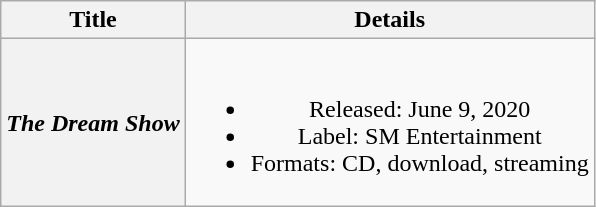<table class="wikitable plainrowheaders" style="text-align:center">
<tr>
<th scope="col">Title</th>
<th>Details</th>
</tr>
<tr>
<th scope="row"><em>The Dream Show</em></th>
<td><br><ul><li>Released: June 9, 2020</li><li>Label: SM Entertainment</li><li>Formats: CD, download, streaming</li></ul></td>
</tr>
</table>
